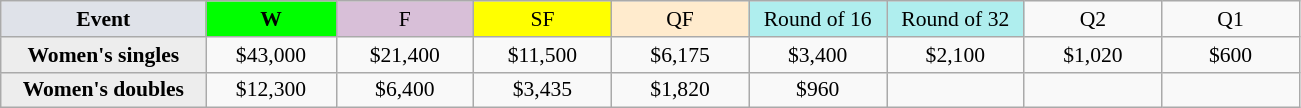<table class=wikitable style=font-size:90%;text-align:center>
<tr>
<td width=130 bgcolor=dfe2e9><strong>Event</strong></td>
<td width=80 bgcolor=lime><strong>W</strong></td>
<td width=85 bgcolor=thistle>F</td>
<td width=85 bgcolor=ffff00>SF</td>
<td width=85 bgcolor=ffebcd>QF</td>
<td width=85 bgcolor=afeeee>Round of 16</td>
<td width=85 bgcolor=afeeee>Round of 32</td>
<td width=85>Q2</td>
<td width=85>Q1</td>
</tr>
<tr>
<th style=background:#ededed>Women's singles</th>
<td>$43,000</td>
<td>$21,400</td>
<td>$11,500</td>
<td>$6,175</td>
<td>$3,400</td>
<td>$2,100</td>
<td>$1,020</td>
<td>$600</td>
</tr>
<tr>
<th style=background:#ededed>Women's doubles</th>
<td>$12,300</td>
<td>$6,400</td>
<td>$3,435</td>
<td>$1,820</td>
<td>$960</td>
<td></td>
<td></td>
<td></td>
</tr>
</table>
